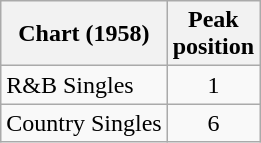<table class="wikitable sortable">
<tr>
<th align="left">Chart (1958)</th>
<th align="center">Peak<br>position</th>
</tr>
<tr>
<td align="left">R&B Singles</td>
<td align="center">1</td>
</tr>
<tr>
<td align="left">Country Singles</td>
<td align="center">6</td>
</tr>
</table>
